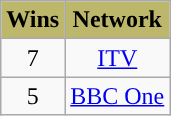<table class="wikitable" style="text-align:center;">
<tr>
<th style="background:#BDB76B;">Wins</th>
<th style="background:#BDB76B;">Network</th>
</tr>
<tr>
<td>7</td>
<td><a href='#'>ITV</a></td>
</tr>
<tr>
<td>5</td>
<td><a href='#'>BBC One</a></td>
</tr>
</table>
